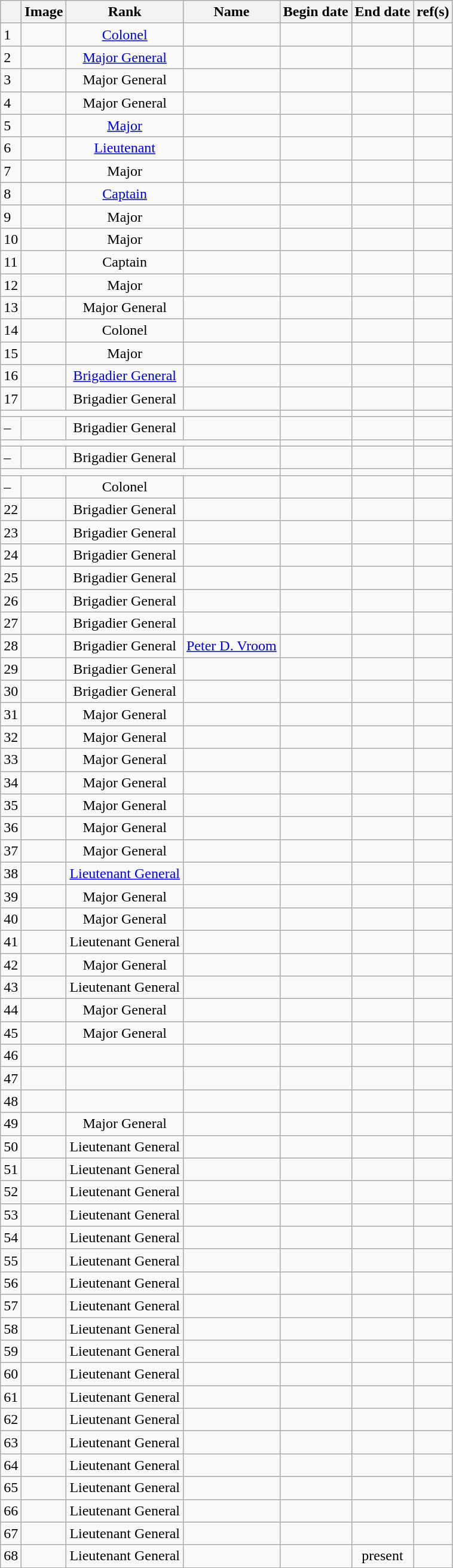<table class="wikitable sortable">
<tr>
<th class=sortable></th>
<th class="unsortable">Image</th>
<th>Rank</th>
<th>Name</th>
<th>Begin date</th>
<th class="sortable">End date</th>
<th class="unsortable">ref(s)</th>
</tr>
<tr>
<td>1</td>
<td></td>
<td align="center"><a href='#'>Colonel</a></td>
<td align="center"></td>
<td align="center"></td>
<td align="center"></td>
<td></td>
</tr>
<tr>
<td>2</td>
<td></td>
<td align="center"><a href='#'>Major General</a></td>
<td align="center"></td>
<td align="center"></td>
<td align="center"></td>
<td></td>
</tr>
<tr>
<td>3</td>
<td></td>
<td align="center">Major General</td>
<td align="center"></td>
<td align="center"></td>
<td align="center"></td>
<td></td>
</tr>
<tr>
<td>4</td>
<td></td>
<td align="center">Major General</td>
<td align="center"></td>
<td align="center"></td>
<td align="center"></td>
<td></td>
</tr>
<tr>
<td>5</td>
<td></td>
<td align="center"><a href='#'>Major</a></td>
<td align="center"></td>
<td align="center"></td>
<td align="center"></td>
<td></td>
</tr>
<tr>
<td>6</td>
<td></td>
<td align="center"><a href='#'>Lieutenant</a></td>
<td align="center"><br></td>
<td align="center"></td>
<td align="center"></td>
<td></td>
</tr>
<tr>
<td>7</td>
<td></td>
<td align="center">Major</td>
<td align="center"><br></td>
<td align="center"></td>
<td align="center"></td>
<td></td>
</tr>
<tr>
<td>8</td>
<td></td>
<td align="center"><a href='#'>Captain</a></td>
<td align="center"><br></td>
<td align="center"></td>
<td align="center"></td>
<td></td>
</tr>
<tr>
<td>9</td>
<td></td>
<td align="center">Major</td>
<td align="center"><br></td>
<td align="center"></td>
<td align="center"></td>
<td></td>
</tr>
<tr>
<td>10</td>
<td></td>
<td align="center">Major</td>
<td align="center"><br></td>
<td align="center"></td>
<td align="center"></td>
<td></td>
</tr>
<tr>
<td>11</td>
<td></td>
<td align="center">Captain</td>
<td align="center"><br></td>
<td align="center"></td>
<td align="center"></td>
<td></td>
</tr>
<tr>
<td>12</td>
<td></td>
<td align="center">Major</td>
<td align="center"><br></td>
<td align="center"></td>
<td align="center"></td>
<td></td>
</tr>
<tr>
<td>13</td>
<td></td>
<td align="center">Major General</td>
<td align="center"></td>
<td align="center"></td>
<td align="center"></td>
<td></td>
</tr>
<tr>
<td>14</td>
<td></td>
<td align="center">Colonel</td>
<td align="center"><br></td>
<td align="center"></td>
<td align="center"></td>
<td></td>
</tr>
<tr>
<td>15</td>
<td></td>
<td align="center">Major</td>
<td align="center"><br></td>
<td align="center"></td>
<td align="center"></td>
<td></td>
</tr>
<tr>
<td>16</td>
<td></td>
<td align="center"><a href='#'>Brigadier General</a></td>
<td align="center"></td>
<td align="center"></td>
<td align="center"></td>
<td></td>
</tr>
<tr>
<td>17</td>
<td></td>
<td align="center">Brigadier General</td>
<td align="center"></td>
<td align="center"></td>
<td align="center"></td>
<td></td>
</tr>
<tr>
<td colspan="4"></td>
<td align="center"></td>
<td align="center"></td>
<td></td>
</tr>
<tr>
<td>–</td>
<td></td>
<td align="center">Brigadier General</td>
<td align="center"></td>
<td align="center"></td>
<td align="center"></td>
<td></td>
</tr>
<tr>
<td colspan="4"></td>
<td align="center"></td>
<td align="center"></td>
<td></td>
</tr>
<tr>
<td>–</td>
<td></td>
<td align="center">Brigadier General</td>
<td align="center"></td>
<td align="center"></td>
<td align="center"></td>
<td></td>
</tr>
<tr>
<td colspan="4"></td>
<td align="center"></td>
<td align="center"></td>
<td></td>
</tr>
<tr>
<td>–</td>
<td></td>
<td align="center">Colonel</td>
<td align="center"></td>
<td align="center"></td>
<td align="center"></td>
<td></td>
</tr>
<tr>
<td>22</td>
<td></td>
<td align="center">Brigadier General</td>
<td align="center"></td>
<td align="center"></td>
<td align="center"></td>
<td></td>
</tr>
<tr>
<td>23</td>
<td></td>
<td align="center">Brigadier General</td>
<td align="center"></td>
<td align="center"></td>
<td align="center"></td>
<td></td>
</tr>
<tr>
<td>24</td>
<td></td>
<td align="center">Brigadier General</td>
<td align="center"></td>
<td align="center"></td>
<td align="center"></td>
<td></td>
</tr>
<tr>
<td>25</td>
<td></td>
<td align="center">Brigadier General</td>
<td align="center"></td>
<td align="center"></td>
<td align="center"></td>
<td></td>
</tr>
<tr>
<td>26</td>
<td></td>
<td align="center">Brigadier General</td>
<td align="center"></td>
<td align="center"></td>
<td align="center"></td>
<td></td>
</tr>
<tr>
<td>27</td>
<td></td>
<td align="center">Brigadier General</td>
<td align="center"></td>
<td align="center"></td>
<td align="center"></td>
<td></td>
</tr>
<tr>
<td>28</td>
<td></td>
<td align="center">Brigadier General</td>
<td align="center"><a href='#'>Peter D. Vroom</a></td>
<td align="center"></td>
<td align="center"></td>
<td></td>
</tr>
<tr>
<td>29</td>
<td></td>
<td align="center">Brigadier General</td>
<td align="center"></td>
<td align="center"></td>
<td align="center"></td>
<td></td>
</tr>
<tr>
<td>30</td>
<td></td>
<td align="center">Brigadier General</td>
<td align="center"></td>
<td align="center"></td>
<td align="center"></td>
<td></td>
</tr>
<tr>
<td>31</td>
<td></td>
<td align="center">Major General</td>
<td align="center"></td>
<td align="center"></td>
<td align="center"></td>
<td></td>
</tr>
<tr>
<td>32</td>
<td></td>
<td align="center">Major General</td>
<td align="center"></td>
<td align="center"></td>
<td align="center"></td>
<td></td>
</tr>
<tr>
<td>33</td>
<td></td>
<td align="center">Major General</td>
<td align="center"></td>
<td align="center"></td>
<td align="center"></td>
<td></td>
</tr>
<tr>
<td>34</td>
<td></td>
<td align="center">Major General</td>
<td align="center"></td>
<td align="center"></td>
<td align="center"></td>
<td></td>
</tr>
<tr>
<td>35</td>
<td></td>
<td align="center">Major General</td>
<td align="center"></td>
<td align="center"></td>
<td align="center"></td>
<td></td>
</tr>
<tr>
<td>36</td>
<td></td>
<td align="center">Major General</td>
<td align="center"></td>
<td align="center"></td>
<td align="center"></td>
<td></td>
</tr>
<tr>
<td>37</td>
<td></td>
<td align="center">Major General</td>
<td align="center"></td>
<td align="center"></td>
<td align="center"></td>
<td></td>
</tr>
<tr>
<td>38</td>
<td></td>
<td align="center"><a href='#'>Lieutenant General</a></td>
<td align="center"></td>
<td align="center"></td>
<td align="center"></td>
<td></td>
</tr>
<tr>
<td>39</td>
<td></td>
<td align="center">Major General</td>
<td align="center"></td>
<td align="center"></td>
<td align="center"></td>
<td></td>
</tr>
<tr>
<td>40</td>
<td></td>
<td align="center">Major General</td>
<td align="center"></td>
<td align="center"></td>
<td align="center"></td>
<td></td>
</tr>
<tr>
<td>41</td>
<td></td>
<td align="center">Lieutenant General</td>
<td align="center"></td>
<td align="center"></td>
<td align="center"></td>
<td></td>
</tr>
<tr>
<td>42</td>
<td></td>
<td align="center">Major General</td>
<td align="center"></td>
<td align="center"></td>
<td align="center"></td>
<td></td>
</tr>
<tr>
<td>43</td>
<td></td>
<td align="center">Lieutenant General</td>
<td align="center"></td>
<td align="center"></td>
<td></td>
<td></td>
</tr>
<tr>
<td>44</td>
<td></td>
<td align="center">Major General</td>
<td align="center"></td>
<td align="center"></td>
<td align="center"></td>
<td></td>
</tr>
<tr>
<td>45</td>
<td></td>
<td align="center">Major General</td>
<td align="center"></td>
<td align="center"></td>
<td align="center"></td>
<td></td>
</tr>
<tr>
<td>46</td>
<td></td>
<td align="center"></td>
<td align="center"></td>
<td align="center"></td>
<td align="center"></td>
<td></td>
</tr>
<tr>
<td>47</td>
<td></td>
<td align="center"></td>
<td align="center"></td>
<td align="center"></td>
<td align="center"></td>
<td></td>
</tr>
<tr>
<td>48</td>
<td></td>
<td align="center"></td>
<td align="center"></td>
<td align="center"></td>
<td align="center"></td>
<td></td>
</tr>
<tr>
<td>49</td>
<td></td>
<td align="center">Major General</td>
<td align="center"></td>
<td align="center"></td>
<td align="center"></td>
<td></td>
</tr>
<tr>
<td>50</td>
<td></td>
<td align="center">Lieutenant General</td>
<td align="center"></td>
<td align="center"></td>
<td align="center"></td>
<td></td>
</tr>
<tr>
<td>51</td>
<td></td>
<td align="center">Lieutenant General</td>
<td align="center"></td>
<td align="center"></td>
<td align="center"></td>
<td></td>
</tr>
<tr>
<td>52</td>
<td></td>
<td align="center">Lieutenant General</td>
<td align="center"></td>
<td align="center"></td>
<td align="center"></td>
<td></td>
</tr>
<tr>
<td>53</td>
<td></td>
<td align="center">Lieutenant General</td>
<td align="center"></td>
<td align="center"></td>
<td align="center"></td>
<td></td>
</tr>
<tr>
<td>54</td>
<td></td>
<td align="center">Lieutenant General</td>
<td align="center"></td>
<td align="center"></td>
<td align="center"></td>
<td></td>
</tr>
<tr>
<td>55</td>
<td></td>
<td align="center">Lieutenant General</td>
<td align="center"></td>
<td align="center"></td>
<td align="center"></td>
<td></td>
</tr>
<tr>
<td>56</td>
<td></td>
<td align="center">Lieutenant General</td>
<td align="center"></td>
<td align="center"></td>
<td align="center"></td>
<td></td>
</tr>
<tr>
<td>57</td>
<td></td>
<td align="center">Lieutenant General</td>
<td align="center"></td>
<td align="center"></td>
<td align="center"></td>
<td></td>
</tr>
<tr>
<td>58</td>
<td></td>
<td align="center">Lieutenant General</td>
<td align="center"></td>
<td align="center"></td>
<td align="center"></td>
<td></td>
</tr>
<tr>
<td>59</td>
<td></td>
<td align="center">Lieutenant General</td>
<td align="center"></td>
<td align="center"></td>
<td align="center"></td>
<td></td>
</tr>
<tr>
<td>60</td>
<td></td>
<td align="center">Lieutenant General</td>
<td align="center"></td>
<td align="center"></td>
<td align="center"></td>
<td></td>
</tr>
<tr>
<td>61</td>
<td></td>
<td align="center">Lieutenant General</td>
<td align="center"></td>
<td align="center"></td>
<td align="center"></td>
<td></td>
</tr>
<tr>
<td>62</td>
<td></td>
<td align="center">Lieutenant General</td>
<td align="center"></td>
<td align="center"></td>
<td align="center"></td>
<td></td>
</tr>
<tr>
<td>63</td>
<td></td>
<td align="center">Lieutenant General</td>
<td align="center"></td>
<td align="center"></td>
<td align="center"></td>
<td></td>
</tr>
<tr>
<td>64</td>
<td></td>
<td align="center">Lieutenant General</td>
<td align="center"></td>
<td align="center"></td>
<td align="center"></td>
<td></td>
</tr>
<tr>
<td>65</td>
<td></td>
<td align="center">Lieutenant General</td>
<td align="center"></td>
<td align="center"></td>
<td align="center"></td>
<td></td>
</tr>
<tr>
<td>66</td>
<td></td>
<td align="center">Lieutenant General</td>
<td align="center"></td>
<td align="center"></td>
<td align="center"></td>
<td></td>
</tr>
<tr>
<td>67</td>
<td></td>
<td align="center">Lieutenant General</td>
<td align="center"></td>
<td align="center"></td>
<td align="center"></td>
<td></td>
</tr>
<tr>
<td>68</td>
<td></td>
<td align="center">Lieutenant General</td>
<td align="center"></td>
<td align="center"></td>
<td align="center">present</td>
<td></td>
</tr>
<tr>
</tr>
</table>
